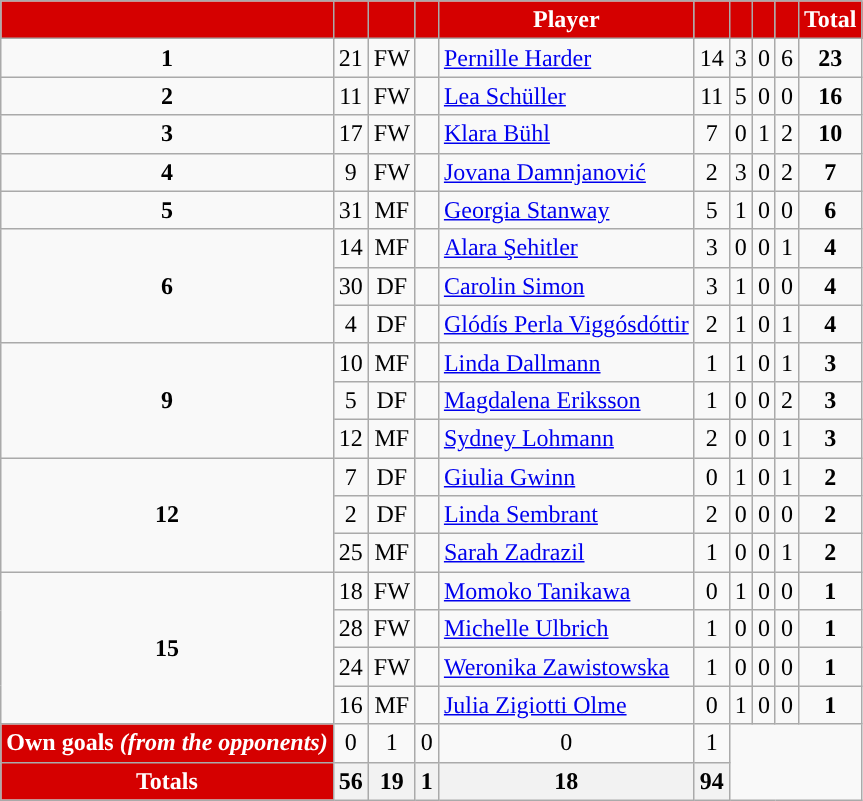<table class="wikitable" style="text-align:center;">
<tr>
<th style="background:#D50000; color:#FFFFFF; "></th>
<th style="background:#D50000; color:#FFFFFF; "></th>
<th style="background:#D50000; color:#FFFFFF; "></th>
<th style="background:#D50000; color:#FFFFFF; "></th>
<th style="background:#D50000; color:#FFFFFF; ">Player</th>
<th style="background:#D50000; color:#FFFFFF; "></th>
<th style="background:#D50000; color:#FFFFFF; "></th>
<th style="background:#D50000; color:#FFFFFF; "></th>
<th style="background:#D50000; color:#FFFFFF; "></th>
<th style="background:#D50000; color:#FFFFFF; ">Total</th>
</tr>
<tr>
<td><strong>1</strong></td>
<td>21</td>
<td>FW</td>
<td></td>
<td align="left"><a href='#'>Pernille Harder</a></td>
<td>14</td>
<td>3</td>
<td>0</td>
<td>6</td>
<td><strong>23</strong></td>
</tr>
<tr>
<td><strong>2</strong></td>
<td>11</td>
<td>FW</td>
<td></td>
<td align="left"><a href='#'>Lea Schüller</a></td>
<td>11</td>
<td>5</td>
<td>0</td>
<td>0</td>
<td><strong>16</strong></td>
</tr>
<tr>
<td><strong>3</strong></td>
<td>17</td>
<td>FW</td>
<td></td>
<td align="left"><a href='#'>Klara Bühl</a></td>
<td>7</td>
<td>0</td>
<td>1</td>
<td>2</td>
<td><strong>10</strong></td>
</tr>
<tr>
<td><strong>4</strong></td>
<td>9</td>
<td>FW</td>
<td></td>
<td align="left"><a href='#'>Jovana Damnjanović</a></td>
<td>2</td>
<td>3</td>
<td>0</td>
<td>2</td>
<td><strong>7</strong></td>
</tr>
<tr>
<td><strong>5</strong></td>
<td>31</td>
<td>MF</td>
<td></td>
<td align="left"><a href='#'>Georgia Stanway</a></td>
<td>5</td>
<td>1</td>
<td>0</td>
<td>0</td>
<td><strong>6</strong></td>
</tr>
<tr>
<td rowspan = 3><strong>6</strong></td>
<td>14</td>
<td>MF</td>
<td></td>
<td align="left"><a href='#'>Alara Şehitler</a></td>
<td>3</td>
<td>0</td>
<td>0</td>
<td>1</td>
<td><strong>4</strong></td>
</tr>
<tr>
<td>30</td>
<td>DF</td>
<td></td>
<td align="left"><a href='#'>Carolin Simon</a></td>
<td>3</td>
<td>1</td>
<td>0</td>
<td>0</td>
<td><strong>4</strong></td>
</tr>
<tr>
<td>4</td>
<td>DF</td>
<td></td>
<td align="left"><a href='#'>Glódís Perla Viggósdóttir</a></td>
<td>2</td>
<td>1</td>
<td>0</td>
<td>1</td>
<td><strong>4</strong></td>
</tr>
<tr>
<td rowspan = 3><strong>9</strong></td>
<td>10</td>
<td>MF</td>
<td></td>
<td align="left"><a href='#'>Linda Dallmann</a></td>
<td>1</td>
<td>1</td>
<td>0</td>
<td>1</td>
<td><strong>3</strong></td>
</tr>
<tr>
<td>5</td>
<td>DF</td>
<td></td>
<td align="left"><a href='#'>Magdalena Eriksson</a></td>
<td>1</td>
<td>0</td>
<td>0</td>
<td>2</td>
<td><strong>3</strong></td>
</tr>
<tr>
<td>12</td>
<td>MF</td>
<td></td>
<td align="left"><a href='#'>Sydney Lohmann</a></td>
<td>2</td>
<td>0</td>
<td>0</td>
<td>1</td>
<td><strong>3</strong></td>
</tr>
<tr>
<td rowspan = 3><strong>12</strong></td>
<td>7</td>
<td>DF</td>
<td></td>
<td align="left"><a href='#'>Giulia Gwinn</a></td>
<td>0</td>
<td>1</td>
<td>0</td>
<td>1</td>
<td><strong>2</strong></td>
</tr>
<tr>
<td>2</td>
<td>DF</td>
<td></td>
<td align="left"><a href='#'>Linda Sembrant</a></td>
<td>2</td>
<td>0</td>
<td>0</td>
<td>0</td>
<td><strong>2</strong></td>
</tr>
<tr>
<td>25</td>
<td>MF</td>
<td></td>
<td align="left"><a href='#'>Sarah Zadrazil</a></td>
<td>1</td>
<td>0</td>
<td>0</td>
<td>1</td>
<td><strong>2</strong></td>
</tr>
<tr>
<td rowspan = 4><strong>15</strong></td>
<td>18</td>
<td>FW</td>
<td></td>
<td align="left"><a href='#'>Momoko Tanikawa</a></td>
<td>0</td>
<td>1</td>
<td>0</td>
<td>0</td>
<td><strong>1</strong></td>
</tr>
<tr>
<td>28</td>
<td>FW</td>
<td></td>
<td align="left"><a href='#'>Michelle Ulbrich</a></td>
<td>1</td>
<td>0</td>
<td>0</td>
<td>0</td>
<td><strong>1</strong></td>
</tr>
<tr>
<td>24</td>
<td>FW</td>
<td></td>
<td align="left"><a href='#'>Weronika Zawistowska</a></td>
<td>1</td>
<td>0</td>
<td>0</td>
<td>0</td>
<td><strong>1</strong></td>
</tr>
<tr>
<td>16</td>
<td>MF</td>
<td></td>
<td align="left"><a href='#'>Julia Zigiotti Olme</a></td>
<td>0</td>
<td>1</td>
<td>0</td>
<td>0</td>
<td><strong>1</strong></td>
</tr>
<tr>
<td style="background:#D50000; color:#FFFFFF; "><strong>Own goals <em>(from the opponents)<strong><em></td>
<td>0</td>
<td>1</td>
<td>0</td>
<td>0</td>
<td></strong>1<strong></td>
</tr>
<tr>
<th style="background:#D50000; color:#FFFFFF; ">Totals</th>
<th>56</th>
<th>19</th>
<th>1</th>
<th>18</th>
<th>94</th>
</tr>
</table>
